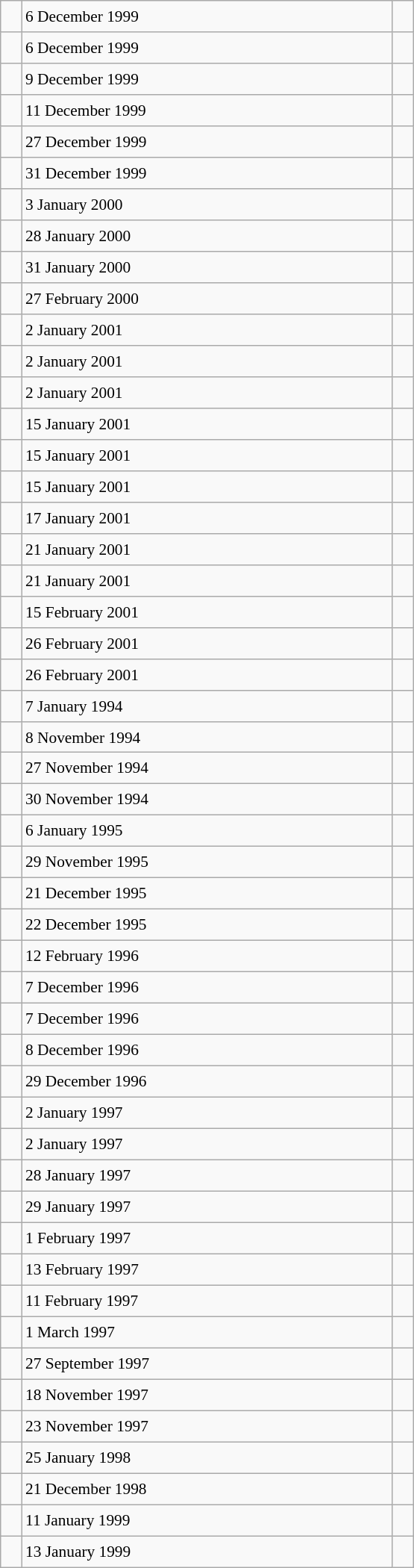<table class="wikitable" style="font-size: 89%; float: left; width: 26em; margin-right: 1em; height: 1400px">
<tr>
<td></td>
<td>6 December 1999</td>
<td></td>
</tr>
<tr>
<td></td>
<td>6 December 1999</td>
<td></td>
</tr>
<tr>
<td></td>
<td>9 December 1999</td>
<td></td>
</tr>
<tr>
<td></td>
<td>11 December 1999</td>
<td></td>
</tr>
<tr>
<td></td>
<td>27 December 1999</td>
<td></td>
</tr>
<tr>
<td></td>
<td>31 December 1999</td>
<td></td>
</tr>
<tr>
<td></td>
<td>3 January 2000</td>
<td></td>
</tr>
<tr>
<td></td>
<td>28 January 2000</td>
<td></td>
</tr>
<tr>
<td></td>
<td>31 January 2000</td>
<td></td>
</tr>
<tr>
<td></td>
<td>27 February 2000</td>
<td></td>
</tr>
<tr>
<td></td>
<td>2 January 2001</td>
<td></td>
</tr>
<tr>
<td></td>
<td>2 January 2001</td>
<td></td>
</tr>
<tr>
<td></td>
<td>2 January 2001</td>
<td></td>
</tr>
<tr>
<td></td>
<td>15 January 2001</td>
<td></td>
</tr>
<tr>
<td></td>
<td>15 January 2001</td>
<td></td>
</tr>
<tr>
<td></td>
<td>15 January 2001</td>
<td></td>
</tr>
<tr>
<td></td>
<td>17 January 2001</td>
<td></td>
</tr>
<tr>
<td></td>
<td>21 January 2001</td>
<td></td>
</tr>
<tr>
<td></td>
<td>21 January 2001</td>
<td></td>
</tr>
<tr>
<td></td>
<td>15 February 2001</td>
<td></td>
</tr>
<tr>
<td></td>
<td>26 February 2001</td>
<td></td>
</tr>
<tr>
<td></td>
<td>26 February 2001</td>
<td></td>
</tr>
<tr>
<td></td>
<td>7 January 1994</td>
<td></td>
</tr>
<tr>
<td></td>
<td>8 November 1994</td>
<td></td>
</tr>
<tr>
<td></td>
<td>27 November 1994</td>
<td></td>
</tr>
<tr>
<td></td>
<td>30 November 1994</td>
<td></td>
</tr>
<tr>
<td></td>
<td>6 January 1995</td>
<td></td>
</tr>
<tr>
<td></td>
<td>29 November 1995</td>
<td></td>
</tr>
<tr>
<td></td>
<td>21 December 1995</td>
<td></td>
</tr>
<tr>
<td></td>
<td>22 December 1995</td>
<td></td>
</tr>
<tr>
<td></td>
<td>12 February 1996</td>
<td></td>
</tr>
<tr>
<td></td>
<td>7 December 1996</td>
<td></td>
</tr>
<tr>
<td></td>
<td>7 December 1996</td>
<td></td>
</tr>
<tr>
<td></td>
<td>8 December 1996</td>
<td></td>
</tr>
<tr>
<td></td>
<td>29 December 1996</td>
<td></td>
</tr>
<tr>
<td></td>
<td>2 January 1997</td>
<td></td>
</tr>
<tr>
<td></td>
<td>2 January 1997</td>
<td></td>
</tr>
<tr>
<td></td>
<td>28 January 1997</td>
<td></td>
</tr>
<tr>
<td></td>
<td>29 January 1997</td>
<td></td>
</tr>
<tr>
<td></td>
<td>1 February 1997</td>
<td></td>
</tr>
<tr>
<td></td>
<td>13 February 1997</td>
<td></td>
</tr>
<tr>
<td></td>
<td>11 February 1997</td>
<td></td>
</tr>
<tr>
<td></td>
<td>1 March 1997</td>
<td></td>
</tr>
<tr>
<td></td>
<td>27 September 1997</td>
<td></td>
</tr>
<tr>
<td></td>
<td>18 November 1997</td>
<td></td>
</tr>
<tr>
<td></td>
<td>23 November 1997</td>
<td></td>
</tr>
<tr>
<td></td>
<td>25 January 1998</td>
<td></td>
</tr>
<tr>
<td></td>
<td>21 December 1998</td>
<td></td>
</tr>
<tr>
<td></td>
<td>11 January 1999</td>
<td></td>
</tr>
<tr>
<td></td>
<td>13 January 1999</td>
<td></td>
</tr>
</table>
